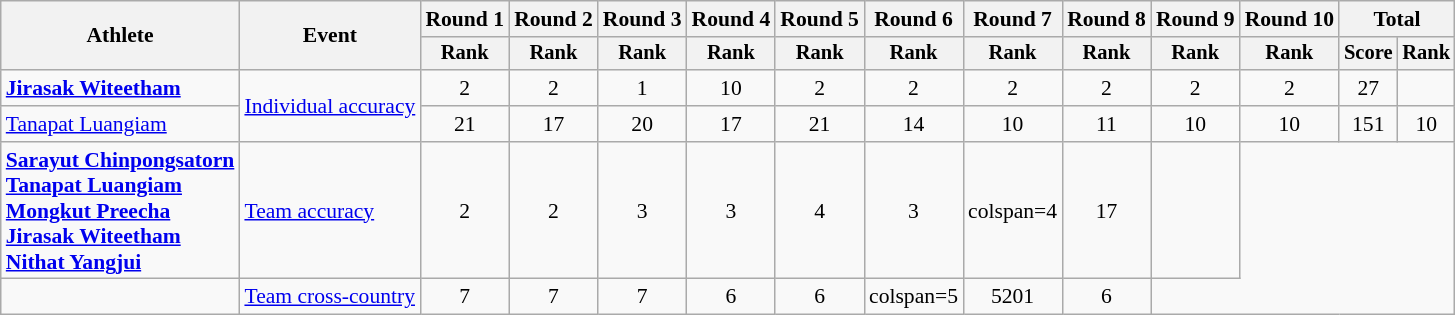<table class=wikitable style=font-size:90%;text-align:center>
<tr>
<th rowspan=2>Athlete</th>
<th rowspan=2>Event</th>
<th>Round 1</th>
<th>Round 2</th>
<th>Round 3</th>
<th>Round 4</th>
<th>Round 5</th>
<th>Round 6</th>
<th>Round 7</th>
<th>Round 8</th>
<th>Round 9</th>
<th>Round 10</th>
<th colspan=2>Total</th>
</tr>
<tr style="font-size:95%">
<th>Rank</th>
<th>Rank</th>
<th>Rank</th>
<th>Rank</th>
<th>Rank</th>
<th>Rank</th>
<th>Rank</th>
<th>Rank</th>
<th>Rank</th>
<th>Rank</th>
<th>Score</th>
<th>Rank</th>
</tr>
<tr>
<td align=left><strong><a href='#'>Jirasak Witeetham</a></strong></td>
<td align=left rowspan=2><a href='#'>Individual accuracy</a></td>
<td>2</td>
<td>2</td>
<td>1</td>
<td>10</td>
<td>2</td>
<td>2</td>
<td>2</td>
<td>2</td>
<td>2</td>
<td>2</td>
<td>27</td>
<td></td>
</tr>
<tr>
<td align=left><a href='#'>Tanapat Luangiam</a></td>
<td>21</td>
<td>17</td>
<td>20</td>
<td>17</td>
<td>21</td>
<td>14</td>
<td>10</td>
<td>11</td>
<td>10</td>
<td>10</td>
<td>151</td>
<td>10</td>
</tr>
<tr>
<td align=left><strong><a href='#'>Sarayut Chinpongsatorn</a><br><a href='#'>Tanapat Luangiam</a><br><a href='#'>Mongkut Preecha</a><br><a href='#'>Jirasak Witeetham</a><br><a href='#'>Nithat Yangjui</a></strong></td>
<td align=left><a href='#'>Team accuracy</a></td>
<td>2</td>
<td>2</td>
<td>3</td>
<td>3</td>
<td>4</td>
<td>3</td>
<td>colspan=4 </td>
<td>17</td>
<td></td>
</tr>
<tr>
<td align=left></td>
<td align=left><a href='#'>Team cross-country</a></td>
<td>7</td>
<td>7</td>
<td>7</td>
<td>6</td>
<td>6</td>
<td>colspan=5 </td>
<td>5201</td>
<td>6</td>
</tr>
</table>
